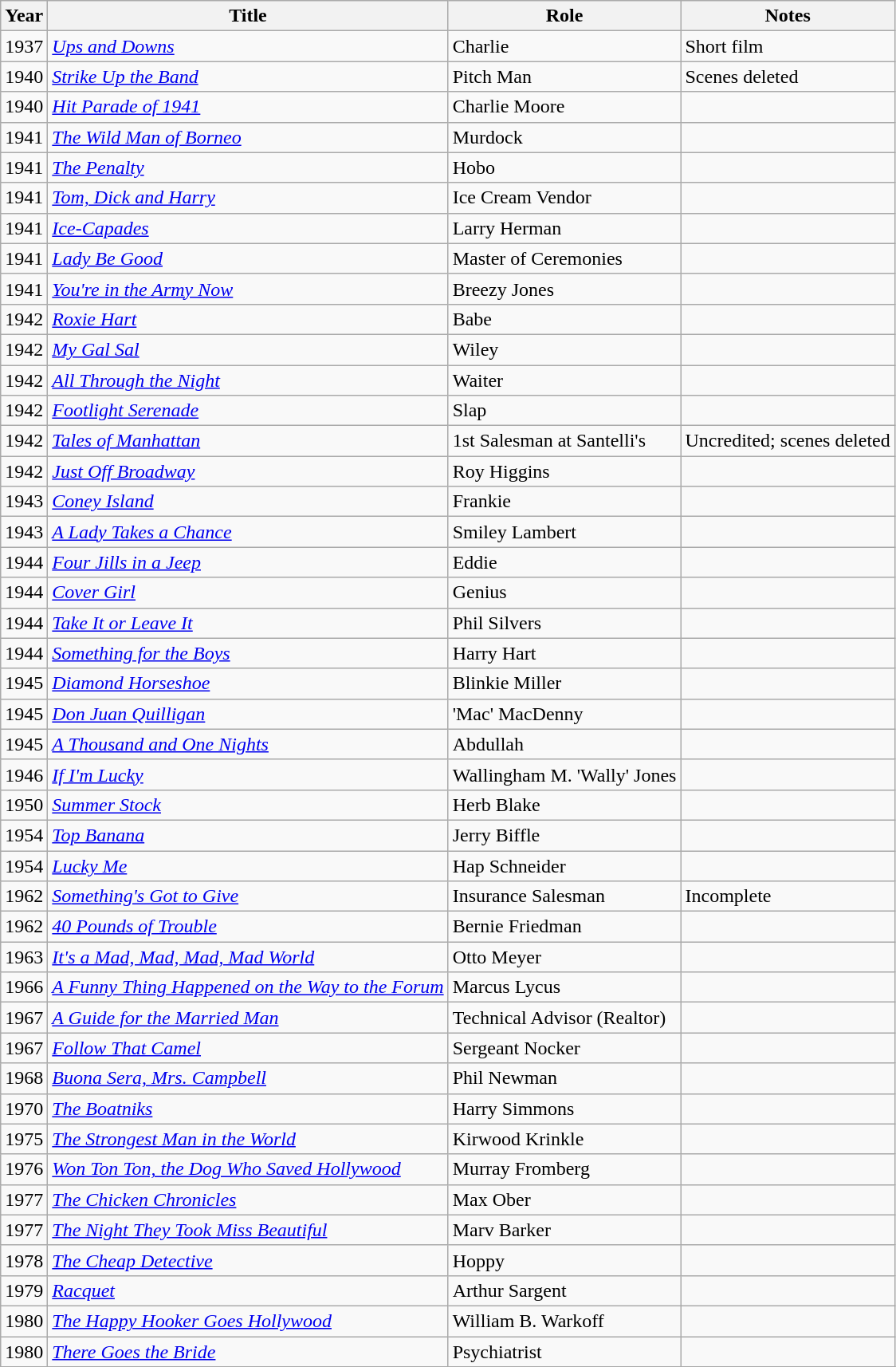<table class=wikitable>
<tr>
<th>Year</th>
<th>Title</th>
<th>Role</th>
<th>Notes</th>
</tr>
<tr>
<td>1937</td>
<td><em><a href='#'>Ups and Downs</a></em></td>
<td>Charlie</td>
<td>Short film</td>
</tr>
<tr>
<td>1940</td>
<td><em><a href='#'>Strike Up the Band</a></em></td>
<td>Pitch Man</td>
<td>Scenes deleted</td>
</tr>
<tr>
<td>1940</td>
<td><em><a href='#'>Hit Parade of 1941</a></em></td>
<td>Charlie Moore</td>
<td></td>
</tr>
<tr>
<td>1941</td>
<td><em><a href='#'>The Wild Man of Borneo</a></em></td>
<td>Murdock</td>
<td></td>
</tr>
<tr>
<td>1941</td>
<td><em><a href='#'>The Penalty</a></em></td>
<td>Hobo</td>
<td></td>
</tr>
<tr>
<td>1941</td>
<td><em><a href='#'>Tom, Dick and Harry</a></em></td>
<td>Ice Cream Vendor</td>
<td></td>
</tr>
<tr>
<td>1941</td>
<td><em><a href='#'>Ice-Capades</a></em></td>
<td>Larry Herman</td>
<td></td>
</tr>
<tr>
<td>1941</td>
<td><em><a href='#'>Lady Be Good</a></em></td>
<td>Master of Ceremonies</td>
<td></td>
</tr>
<tr>
<td>1941</td>
<td><em><a href='#'>You're in the Army Now</a></em></td>
<td>Breezy Jones</td>
<td></td>
</tr>
<tr>
<td>1942</td>
<td><em><a href='#'>Roxie Hart</a></em></td>
<td>Babe</td>
<td></td>
</tr>
<tr>
<td>1942</td>
<td><em><a href='#'>My Gal Sal</a></em></td>
<td>Wiley</td>
<td></td>
</tr>
<tr>
<td>1942</td>
<td><em><a href='#'>All Through the Night</a></em></td>
<td>Waiter</td>
<td></td>
</tr>
<tr>
<td>1942</td>
<td><em><a href='#'>Footlight Serenade</a></em></td>
<td>Slap</td>
<td></td>
</tr>
<tr>
<td>1942</td>
<td><em><a href='#'>Tales of Manhattan</a></em></td>
<td>1st Salesman at Santelli's</td>
<td>Uncredited; scenes deleted</td>
</tr>
<tr>
<td>1942</td>
<td><em><a href='#'>Just Off Broadway</a></em></td>
<td>Roy Higgins</td>
<td></td>
</tr>
<tr>
<td>1943</td>
<td><em><a href='#'>Coney Island</a></em></td>
<td>Frankie</td>
<td></td>
</tr>
<tr>
<td>1943</td>
<td><em><a href='#'>A Lady Takes a Chance</a></em></td>
<td>Smiley Lambert</td>
<td></td>
</tr>
<tr>
<td>1944</td>
<td><em><a href='#'>Four Jills in a Jeep</a></em></td>
<td>Eddie</td>
<td></td>
</tr>
<tr>
<td>1944</td>
<td><em><a href='#'>Cover Girl</a></em></td>
<td>Genius</td>
<td></td>
</tr>
<tr>
<td>1944</td>
<td><em><a href='#'>Take It or Leave It</a></em></td>
<td>Phil Silvers</td>
<td></td>
</tr>
<tr>
<td>1944</td>
<td><em><a href='#'>Something for the Boys</a></em></td>
<td>Harry Hart</td>
<td></td>
</tr>
<tr>
<td>1945</td>
<td><em><a href='#'>Diamond Horseshoe</a></em></td>
<td>Blinkie Miller</td>
<td></td>
</tr>
<tr>
<td>1945</td>
<td><em><a href='#'>Don Juan Quilligan</a></em></td>
<td>'Mac' MacDenny</td>
<td></td>
</tr>
<tr>
<td>1945</td>
<td><em><a href='#'>A Thousand and One Nights</a></em></td>
<td>Abdullah</td>
<td></td>
</tr>
<tr>
<td>1946</td>
<td><em><a href='#'>If I'm Lucky</a></em></td>
<td>Wallingham M. 'Wally' Jones</td>
<td></td>
</tr>
<tr>
<td>1950</td>
<td><em><a href='#'>Summer Stock</a></em></td>
<td>Herb Blake</td>
<td></td>
</tr>
<tr>
<td>1954</td>
<td><em><a href='#'>Top Banana</a></em></td>
<td>Jerry Biffle</td>
<td></td>
</tr>
<tr>
<td>1954</td>
<td><em><a href='#'>Lucky Me</a></em></td>
<td>Hap Schneider</td>
<td></td>
</tr>
<tr>
<td>1962</td>
<td><em><a href='#'>Something's Got to Give</a></em></td>
<td>Insurance Salesman</td>
<td>Incomplete</td>
</tr>
<tr>
<td>1962</td>
<td><em><a href='#'>40 Pounds of Trouble</a></em></td>
<td>Bernie Friedman</td>
<td></td>
</tr>
<tr>
<td>1963</td>
<td><em><a href='#'>It's a Mad, Mad, Mad, Mad World</a></em></td>
<td>Otto Meyer</td>
<td></td>
</tr>
<tr>
<td>1966</td>
<td><em><a href='#'>A Funny Thing Happened on the Way to the Forum</a></em></td>
<td>Marcus Lycus</td>
<td></td>
</tr>
<tr>
<td>1967</td>
<td><em><a href='#'>A Guide for the Married Man</a></em></td>
<td>Technical Advisor (Realtor)</td>
<td></td>
</tr>
<tr>
<td>1967</td>
<td><em><a href='#'>Follow That Camel</a></em></td>
<td>Sergeant Nocker</td>
<td></td>
</tr>
<tr>
<td>1968</td>
<td><em><a href='#'>Buona Sera, Mrs. Campbell</a></em></td>
<td>Phil Newman</td>
<td></td>
</tr>
<tr>
<td>1970</td>
<td><em><a href='#'>The Boatniks</a></em></td>
<td>Harry Simmons</td>
<td></td>
</tr>
<tr>
<td>1975</td>
<td><em><a href='#'>The Strongest Man in the World</a></em></td>
<td>Kirwood Krinkle</td>
<td></td>
</tr>
<tr>
<td>1976</td>
<td><em><a href='#'>Won Ton Ton, the Dog Who Saved Hollywood</a></em></td>
<td>Murray Fromberg</td>
<td></td>
</tr>
<tr>
<td>1977</td>
<td><em><a href='#'>The Chicken Chronicles</a></em></td>
<td>Max Ober</td>
<td></td>
</tr>
<tr>
<td>1977</td>
<td><em><a href='#'>The Night They Took Miss Beautiful</a></em></td>
<td>Marv Barker</td>
<td></td>
</tr>
<tr>
<td>1978</td>
<td><em><a href='#'>The Cheap Detective</a></em></td>
<td>Hoppy</td>
<td></td>
</tr>
<tr>
<td>1979</td>
<td><em><a href='#'>Racquet</a></em></td>
<td>Arthur Sargent</td>
<td></td>
</tr>
<tr>
<td>1980</td>
<td><em><a href='#'>The Happy Hooker Goes Hollywood</a></em></td>
<td>William B. Warkoff</td>
<td></td>
</tr>
<tr>
<td>1980</td>
<td><em><a href='#'>There Goes the Bride</a></em></td>
<td>Psychiatrist</td>
<td></td>
</tr>
<tr>
</tr>
</table>
